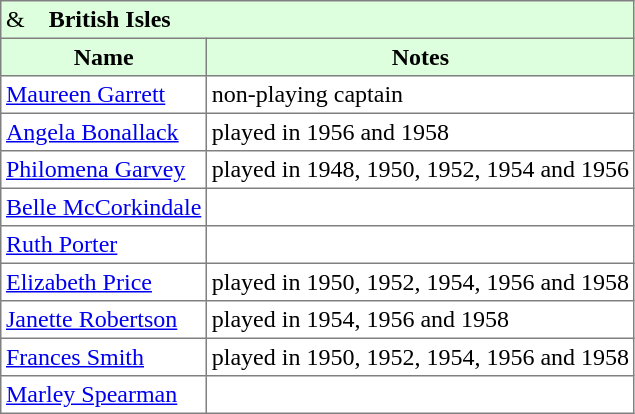<table border="1" cellpadding="3" style="border-collapse: collapse;">
<tr style="background:#ddffdd;">
<td colspan=5> &    <strong>British Isles</strong></td>
</tr>
<tr style="background:#ddffdd;">
<th>Name</th>
<th>Notes</th>
</tr>
<tr>
<td> <a href='#'>Maureen Garrett</a></td>
<td>non-playing captain</td>
</tr>
<tr>
<td> <a href='#'>Angela Bonallack</a></td>
<td>played in 1956 and 1958</td>
</tr>
<tr>
<td> <a href='#'>Philomena Garvey</a></td>
<td>played in 1948, 1950, 1952, 1954 and 1956</td>
</tr>
<tr>
<td> <a href='#'>Belle McCorkindale</a></td>
<td></td>
</tr>
<tr>
<td> <a href='#'>Ruth Porter</a></td>
<td></td>
</tr>
<tr>
<td> <a href='#'>Elizabeth Price</a></td>
<td>played in 1950, 1952, 1954, 1956 and 1958</td>
</tr>
<tr>
<td> <a href='#'>Janette Robertson</a></td>
<td>played in 1954, 1956 and 1958</td>
</tr>
<tr>
<td> <a href='#'>Frances Smith</a></td>
<td>played in 1950, 1952, 1954, 1956 and 1958</td>
</tr>
<tr>
<td> <a href='#'>Marley Spearman</a></td>
<td></td>
</tr>
</table>
